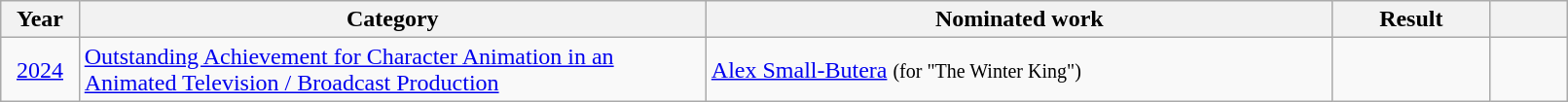<table class="wikitable" style="width:85%;">
<tr>
<th width=5%>Year</th>
<th style="width:40%;">Category</th>
<th style="width:40%;">Nominated work</th>
<th style="width:10%;">Result</th>
<th width=5%></th>
</tr>
<tr>
<td style="text-align:center;"><a href='#'>2024</a></td>
<td><a href='#'>Outstanding Achievement for Character Animation in an Animated Television / Broadcast Production</a></td>
<td><a href='#'>Alex Small-Butera</a> <small>(for "The Winter King")</small></td>
<td></td>
<td></td>
</tr>
</table>
